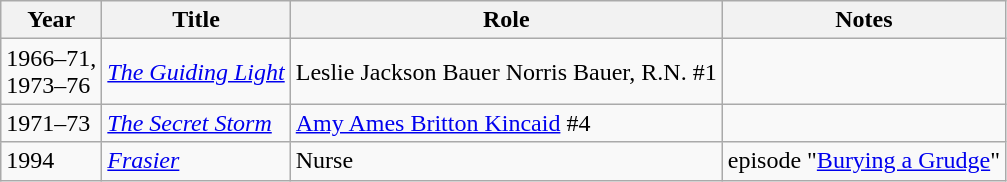<table class="wikitable sortable">
<tr>
<th>Year</th>
<th>Title</th>
<th>Role</th>
<th class="unsortable">Notes</th>
</tr>
<tr>
<td>1966–71,<br>1973–76</td>
<td><em><a href='#'>The Guiding Light</a></em></td>
<td>Leslie Jackson Bauer Norris Bauer, R.N. #1</td>
<td></td>
</tr>
<tr>
<td>1971–73</td>
<td><em><a href='#'>The Secret Storm</a></em></td>
<td><a href='#'>Amy Ames Britton Kincaid</a> #4</td>
<td></td>
</tr>
<tr>
<td>1994</td>
<td><em><a href='#'>Frasier</a></em></td>
<td>Nurse</td>
<td>episode "<a href='#'>Burying a Grudge</a>"</td>
</tr>
</table>
